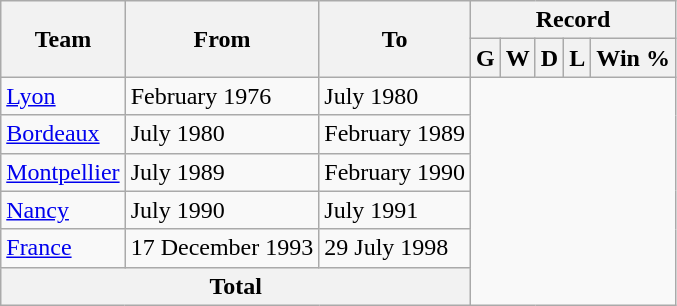<table class="wikitable" style="text-align: center;">
<tr>
<th rowspan="2">Team</th>
<th rowspan="2">From</th>
<th rowspan="2">To</th>
<th colspan="7">Record</th>
</tr>
<tr>
<th>G</th>
<th>W</th>
<th>D</th>
<th>L</th>
<th>Win %</th>
</tr>
<tr>
<td align="left"><a href='#'>Lyon</a></td>
<td align="left">February 1976</td>
<td align="left">July 1980<br></td>
</tr>
<tr>
<td align="left"><a href='#'>Bordeaux</a></td>
<td align="left">July 1980</td>
<td align="left">February 1989<br></td>
</tr>
<tr>
<td align="left"><a href='#'>Montpellier</a></td>
<td align="left">July 1989</td>
<td align="left">February 1990<br></td>
</tr>
<tr>
<td align="left"><a href='#'>Nancy</a></td>
<td align="left">July 1990</td>
<td align="left">July 1991<br></td>
</tr>
<tr>
<td align="left"><a href='#'>France</a></td>
<td align="left">17 December 1993</td>
<td align="left">29 July 1998<br></td>
</tr>
<tr>
<th colspan="3">Total<br></th>
</tr>
</table>
